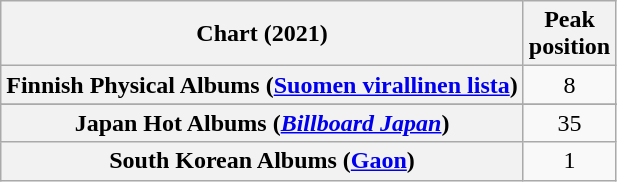<table class="wikitable sortable plainrowheaders" style="text-align:center;">
<tr>
<th scope="col">Chart (2021)</th>
<th scope="col">Peak<br>position</th>
</tr>
<tr>
<th scope="row">Finnish Physical Albums (<a href='#'>Suomen virallinen lista</a>)</th>
<td>8</td>
</tr>
<tr>
</tr>
<tr>
</tr>
<tr>
<th scope="row">Japan Hot Albums (<em><a href='#'>Billboard Japan</a></em>)</th>
<td>35</td>
</tr>
<tr>
<th scope="row">South Korean Albums (<a href='#'>Gaon</a>)</th>
<td>1</td>
</tr>
</table>
